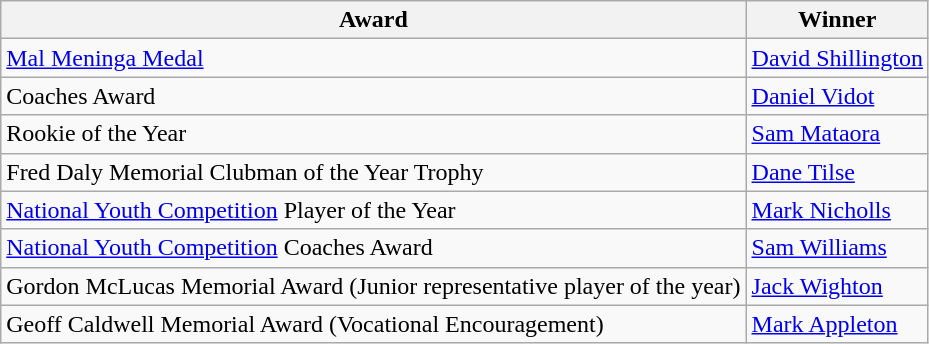<table class="wikitable">
<tr>
<th>Award</th>
<th>Winner</th>
</tr>
<tr>
<td><a href='#'>Mal Meninga Medal</a></td>
<td><a href='#'>David Shillington</a></td>
</tr>
<tr>
<td>Coaches Award</td>
<td><a href='#'>Daniel Vidot</a></td>
</tr>
<tr>
<td>Rookie of the Year</td>
<td><a href='#'>Sam Mataora</a></td>
</tr>
<tr>
<td>Fred Daly Memorial Clubman of the Year Trophy</td>
<td><a href='#'>Dane Tilse</a></td>
</tr>
<tr>
<td><a href='#'>National Youth Competition</a> Player of the Year</td>
<td><a href='#'>Mark Nicholls</a></td>
</tr>
<tr>
<td><a href='#'>National Youth Competition</a> Coaches Award</td>
<td><a href='#'>Sam Williams</a></td>
</tr>
<tr>
<td>Gordon McLucas Memorial Award (Junior representative player of the year)</td>
<td><a href='#'>Jack Wighton</a></td>
</tr>
<tr>
<td>Geoff Caldwell Memorial Award (Vocational Encouragement)</td>
<td><a href='#'>Mark Appleton</a></td>
</tr>
</table>
